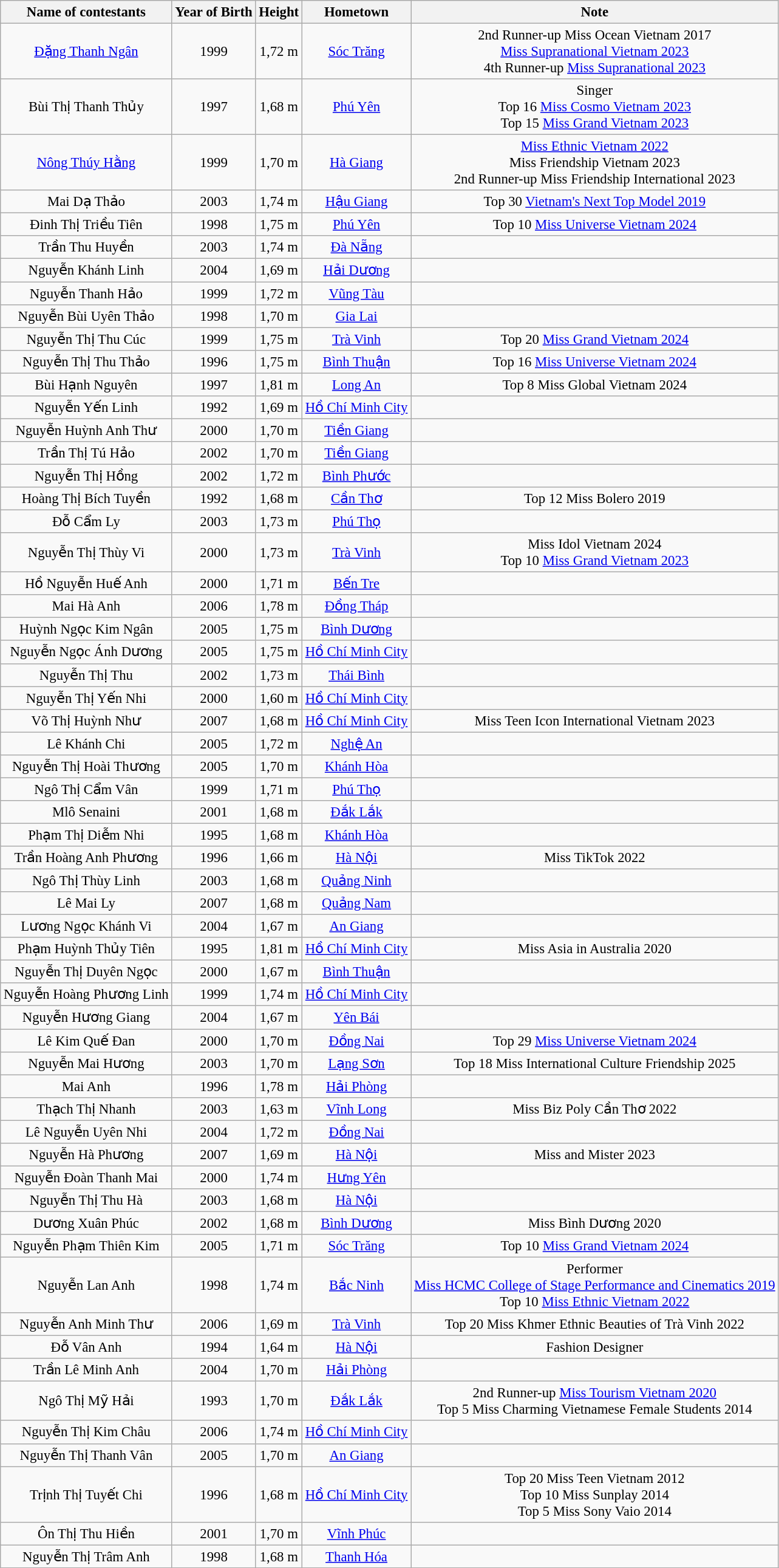<table class="wikitable sortable static-row-numbers" style="text-align:center; font-size: 95%;">
<tr>
<th>Name of contestants</th>
<th>Year of Birth</th>
<th>Height</th>
<th>Hometown</th>
<th>Note</th>
</tr>
<tr>
<td><a href='#'>Đặng Thanh Ngân</a></td>
<td>1999</td>
<td>1,72 m</td>
<td><a href='#'>Sóc Trăng</a></td>
<td>2nd Runner-up Miss Ocean Vietnam 2017<br><a href='#'>Miss Supranational Vietnam 2023</a><br>4th Runner-up <a href='#'>Miss Supranational 2023</a></td>
</tr>
<tr>
<td>Bùi Thị Thanh Thủy</td>
<td>1997</td>
<td>1,68 m</td>
<td><a href='#'>Phú Yên</a></td>
<td>Singer<br>Top 16 <a href='#'>Miss Cosmo Vietnam 2023</a><br>Top 15 <a href='#'>Miss Grand Vietnam 2023</a></td>
</tr>
<tr>
<td><a href='#'>Nông Thúy Hằng</a></td>
<td>1999</td>
<td>1,70 m</td>
<td><a href='#'>Hà Giang</a></td>
<td><a href='#'>Miss Ethnic Vietnam 2022</a><br>Miss Friendship Vietnam 2023<br>2nd Runner-up Miss Friendship International 2023</td>
</tr>
<tr>
<td>Mai Dạ Thảo</td>
<td>2003</td>
<td>1,74 m</td>
<td><a href='#'>Hậu Giang</a></td>
<td>Top 30 <a href='#'>Vietnam's Next Top Model 2019</a></td>
</tr>
<tr>
<td>Đinh Thị Triều Tiên</td>
<td>1998</td>
<td>1,75 m</td>
<td><a href='#'>Phú Yên</a></td>
<td>Top 10 <a href='#'>Miss Universe Vietnam 2024</a></td>
</tr>
<tr>
<td>Trần Thu Huyền</td>
<td>2003</td>
<td>1,74 m</td>
<td><a href='#'>Đà Nẵng</a></td>
<td></td>
</tr>
<tr>
<td>Nguyễn Khánh Linh</td>
<td>2004</td>
<td>1,69 m</td>
<td><a href='#'>Hải Dương</a></td>
<td></td>
</tr>
<tr>
<td>Nguyễn Thanh Hảo</td>
<td>1999</td>
<td>1,72 m</td>
<td><a href='#'>Vũng Tàu</a></td>
<td></td>
</tr>
<tr>
<td>Nguyễn Bùi Uyên Thảo</td>
<td>1998</td>
<td>1,70 m</td>
<td><a href='#'>Gia Lai</a></td>
<td></td>
</tr>
<tr>
<td>Nguyễn Thị Thu Cúc</td>
<td>1999</td>
<td>1,75 m</td>
<td><a href='#'>Trà Vinh</a></td>
<td>Top 20 <a href='#'>Miss Grand Vietnam 2024</a></td>
</tr>
<tr>
<td>Nguyễn Thị Thu Thảo</td>
<td>1996</td>
<td>1,75 m</td>
<td><a href='#'>Bình Thuận</a></td>
<td>Top 16 <a href='#'>Miss Universe Vietnam 2024</a></td>
</tr>
<tr>
<td>Bùi Hạnh Nguyên</td>
<td>1997</td>
<td>1,81 m</td>
<td><a href='#'>Long An</a></td>
<td>Top 8 Miss Global Vietnam 2024</td>
</tr>
<tr>
<td>Nguyễn Yến Linh</td>
<td>1992</td>
<td>1,69 m</td>
<td><a href='#'>Hồ Chí Minh City</a></td>
<td></td>
</tr>
<tr>
<td>Nguyễn Huỳnh Anh Thư</td>
<td>2000</td>
<td>1,70 m</td>
<td><a href='#'>Tiền Giang</a></td>
<td></td>
</tr>
<tr>
<td>Trần Thị Tú Hảo</td>
<td>2002</td>
<td>1,70 m</td>
<td><a href='#'>Tiền Giang</a></td>
<td></td>
</tr>
<tr>
<td>Nguyễn Thị Hồng</td>
<td>2002</td>
<td>1,72 m</td>
<td><a href='#'>Bình Phước</a></td>
<td></td>
</tr>
<tr>
<td>Hoàng Thị Bích Tuyền</td>
<td>1992</td>
<td>1,68 m</td>
<td><a href='#'>Cần Thơ</a></td>
<td>Top 12 Miss Bolero 2019</td>
</tr>
<tr>
<td>Đỗ Cẩm Ly</td>
<td>2003</td>
<td>1,73 m</td>
<td><a href='#'>Phú Thọ</a></td>
<td></td>
</tr>
<tr>
<td>Nguyễn Thị Thùy Vi</td>
<td>2000</td>
<td>1,73 m</td>
<td><a href='#'>Trà Vinh</a></td>
<td>Miss Idol Vietnam 2024<br>Top 10 <a href='#'>Miss Grand Vietnam 2023</a></td>
</tr>
<tr>
<td>Hồ Nguyễn Huế Anh</td>
<td>2000</td>
<td>1,71 m</td>
<td><a href='#'>Bến Tre</a></td>
<td></td>
</tr>
<tr>
<td>Mai Hà Anh</td>
<td>2006</td>
<td>1,78 m</td>
<td><a href='#'>Đồng Tháp</a></td>
<td></td>
</tr>
<tr>
<td>Huỳnh Ngọc Kim Ngân</td>
<td>2005</td>
<td>1,75 m</td>
<td><a href='#'>Bình Dương</a></td>
<td></td>
</tr>
<tr>
<td>Nguyễn Ngọc Ánh Dương</td>
<td>2005</td>
<td>1,75 m</td>
<td><a href='#'>Hồ Chí Minh City</a></td>
<td></td>
</tr>
<tr>
<td>Nguyễn Thị Thu</td>
<td>2002</td>
<td>1,73 m</td>
<td><a href='#'>Thái Bình</a></td>
<td></td>
</tr>
<tr>
<td>Nguyễn Thị Yến Nhi</td>
<td>2000</td>
<td>1,60 m</td>
<td><a href='#'>Hồ Chí Minh City</a></td>
<td></td>
</tr>
<tr>
<td>Võ Thị Huỳnh Như</td>
<td>2007</td>
<td>1,68 m</td>
<td><a href='#'>Hồ Chí Minh City</a></td>
<td>Miss Teen Icon International Vietnam 2023</td>
</tr>
<tr>
<td>Lê Khánh Chi</td>
<td>2005</td>
<td>1,72 m</td>
<td><a href='#'>Nghệ An</a></td>
<td></td>
</tr>
<tr>
<td>Nguyễn Thị Hoài Thương</td>
<td>2005</td>
<td>1,70 m</td>
<td><a href='#'>Khánh Hòa</a></td>
<td></td>
</tr>
<tr>
<td>Ngô Thị Cẩm Vân</td>
<td>1999</td>
<td>1,71 m</td>
<td><a href='#'>Phú Thọ</a></td>
<td></td>
</tr>
<tr>
<td>Mlô Senaini</td>
<td>2001</td>
<td>1,68 m</td>
<td><a href='#'>Đắk Lắk</a></td>
<td></td>
</tr>
<tr>
<td>Phạm Thị Diễm Nhi</td>
<td>1995</td>
<td>1,68 m</td>
<td><a href='#'>Khánh Hòa</a></td>
<td></td>
</tr>
<tr>
<td>Trần Hoàng Anh Phương</td>
<td>1996</td>
<td>1,66 m</td>
<td><a href='#'>Hà Nội</a></td>
<td>Miss TikTok 2022</td>
</tr>
<tr>
<td>Ngô Thị Thùy Linh</td>
<td>2003</td>
<td>1,68 m</td>
<td><a href='#'>Quảng Ninh</a></td>
<td></td>
</tr>
<tr>
<td>Lê Mai Ly</td>
<td>2007</td>
<td>1,68 m</td>
<td><a href='#'>Quảng Nam</a></td>
<td></td>
</tr>
<tr>
<td>Lương Ngọc Khánh Vi</td>
<td>2004</td>
<td>1,67 m</td>
<td><a href='#'>An Giang</a></td>
<td></td>
</tr>
<tr>
<td>Phạm Huỳnh Thủy Tiên</td>
<td>1995</td>
<td>1,81 m</td>
<td><a href='#'>Hồ Chí Minh City</a></td>
<td>Miss Asia in Australia 2020</td>
</tr>
<tr>
<td>Nguyễn Thị Duyên Ngọc</td>
<td>2000</td>
<td>1,67 m</td>
<td><a href='#'>Bình Thuận</a></td>
<td></td>
</tr>
<tr>
<td>Nguyễn Hoàng Phương Linh</td>
<td>1999</td>
<td>1,74 m</td>
<td><a href='#'>Hồ Chí Minh City</a></td>
<td></td>
</tr>
<tr>
<td>Nguyễn Hương Giang</td>
<td>2004</td>
<td>1,67 m</td>
<td><a href='#'>Yên Bái</a></td>
<td></td>
</tr>
<tr>
<td>Lê Kim Quế Đan</td>
<td>2000</td>
<td>1,70 m</td>
<td><a href='#'>Đồng Nai</a></td>
<td>Top 29 <a href='#'>Miss Universe Vietnam 2024</a></td>
</tr>
<tr>
<td>Nguyễn Mai Hương</td>
<td>2003</td>
<td>1,70 m</td>
<td><a href='#'>Lạng Sơn</a></td>
<td>Top 18 Miss International Culture Friendship 2025</td>
</tr>
<tr>
<td>Mai Anh</td>
<td>1996</td>
<td>1,78 m</td>
<td><a href='#'>Hải Phòng</a></td>
<td></td>
</tr>
<tr>
<td>Thạch Thị Nhanh</td>
<td>2003</td>
<td>1,63 m</td>
<td><a href='#'>Vĩnh Long</a></td>
<td>Miss Biz Poly Cần Thơ 2022</td>
</tr>
<tr>
<td>Lê Nguyễn Uyên Nhi</td>
<td>2004</td>
<td>1,72 m</td>
<td><a href='#'>Đồng Nai</a></td>
<td></td>
</tr>
<tr>
<td>Nguyễn Hà Phương</td>
<td>2007</td>
<td>1,69 m</td>
<td><a href='#'>Hà Nội</a></td>
<td>Miss and Mister 2023</td>
</tr>
<tr>
<td>Nguyễn Đoàn Thanh Mai</td>
<td>2000</td>
<td>1,74 m</td>
<td><a href='#'>Hưng Yên</a></td>
<td></td>
</tr>
<tr>
<td>Nguyễn Thị Thu Hà</td>
<td>2003</td>
<td>1,68 m</td>
<td><a href='#'>Hà Nội</a></td>
<td></td>
</tr>
<tr>
<td>Dương Xuân Phúc</td>
<td>2002</td>
<td>1,68 m</td>
<td><a href='#'>Bình Dương</a></td>
<td>Miss Bình Dương 2020</td>
</tr>
<tr>
<td>Nguyễn Phạm Thiên Kim</td>
<td>2005</td>
<td>1,71 m</td>
<td><a href='#'>Sóc Trăng</a></td>
<td>Top 10 <a href='#'>Miss Grand Vietnam 2024</a></td>
</tr>
<tr>
<td>Nguyễn Lan Anh</td>
<td>1998</td>
<td>1,74 m</td>
<td><a href='#'>Bắc Ninh</a></td>
<td>Performer<br><a href='#'>Miss HCMC College of Stage Performance and Cinematics 2019</a><br>Top 10 <a href='#'>Miss Ethnic Vietnam 2022</a></td>
</tr>
<tr>
<td>Nguyễn Anh Minh Thư</td>
<td>2006</td>
<td>1,69 m</td>
<td><a href='#'>Trà Vinh</a></td>
<td>Top 20 Miss Khmer Ethnic Beauties of Trà Vinh 2022</td>
</tr>
<tr>
<td>Đỗ Vân Anh</td>
<td>1994</td>
<td>1,64 m</td>
<td><a href='#'>Hà Nội</a></td>
<td>Fashion Designer</td>
</tr>
<tr>
<td>Trần Lê Minh Anh</td>
<td>2004</td>
<td>1,70 m</td>
<td><a href='#'>Hải Phòng</a></td>
<td></td>
</tr>
<tr>
<td>Ngô Thị Mỹ Hải</td>
<td>1993</td>
<td>1,70 m</td>
<td><a href='#'>Đắk Lắk</a></td>
<td>2nd Runner-up <a href='#'>Miss Tourism Vietnam 2020</a><br>Top 5 Miss Charming Vietnamese Female Students 2014</td>
</tr>
<tr>
<td>Nguyễn Thị Kim Châu</td>
<td>2006</td>
<td>1,74 m</td>
<td><a href='#'>Hồ Chí Minh City</a></td>
<td></td>
</tr>
<tr>
<td>Nguyễn Thị Thanh Vân</td>
<td>2005</td>
<td>1,70 m</td>
<td><a href='#'>An Giang</a></td>
<td></td>
</tr>
<tr>
<td>Trịnh Thị Tuyết Chi</td>
<td>1996</td>
<td>1,68 m</td>
<td><a href='#'>Hồ Chí Minh City</a></td>
<td>Top 20 Miss Teen Vietnam 2012<br>Top 10 Miss Sunplay 2014<br>Top 5 Miss Sony Vaio 2014</td>
</tr>
<tr>
<td>Ôn Thị Thu Hiền</td>
<td>2001</td>
<td>1,70 m</td>
<td><a href='#'>Vĩnh Phúc</a></td>
<td></td>
</tr>
<tr>
<td>Nguyễn Thị Trâm Anh</td>
<td>1998</td>
<td>1,68 m</td>
<td><a href='#'>Thanh Hóa</a></td>
<td></td>
</tr>
<tr>
</tr>
</table>
